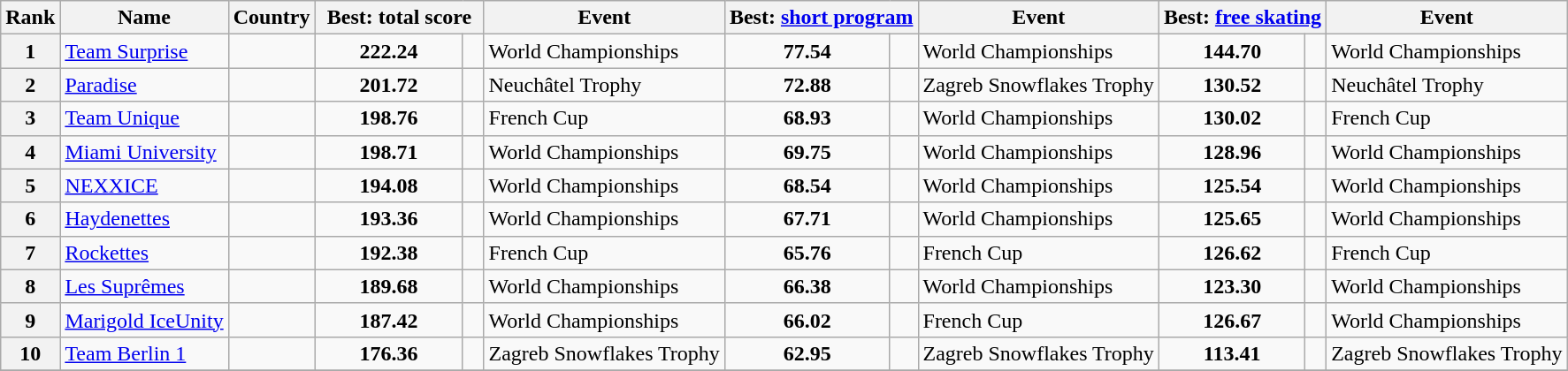<table class="wikitable sortable">
<tr>
<th>Rank</th>
<th>Name</th>
<th>Country</th>
<th width=120px colspan="2">Best: total score</th>
<th>Event</th>
<th colspan="2">Best: <a href='#'>short program</a></th>
<th>Event</th>
<th colspan="2">Best: <a href='#'>free skating</a></th>
<th>Event</th>
</tr>
<tr>
<th>1</th>
<td><a href='#'>Team Surprise</a></td>
<td align="center"></td>
<td align="center"><strong>222.24</strong></td>
<td align="center"></td>
<td>World Championships</td>
<td align="center"><strong>77.54</strong></td>
<td align="center"></td>
<td>World Championships</td>
<td align="center"><strong>144.70</strong></td>
<td align="center"></td>
<td>World Championships</td>
</tr>
<tr>
<th>2</th>
<td><a href='#'>Paradise</a></td>
<td align=center></td>
<td align="center"><strong>201.72</strong></td>
<td align="center"></td>
<td>Neuchâtel Trophy</td>
<td align="center"><strong>72.88</strong></td>
<td align="center"></td>
<td>Zagreb Snowflakes Trophy</td>
<td align="center"><strong>130.52</strong></td>
<td align="center"></td>
<td>Neuchâtel Trophy</td>
</tr>
<tr>
<th>3</th>
<td><a href='#'>Team Unique</a></td>
<td align=center></td>
<td align="center"><strong>198.76</strong></td>
<td align="center"></td>
<td>French Cup</td>
<td align="center"><strong>68.93</strong></td>
<td align="center"></td>
<td>World Championships</td>
<td align="center"><strong>130.02</strong></td>
<td align="center"></td>
<td>French Cup</td>
</tr>
<tr>
<th>4</th>
<td><a href='#'>Miami University</a></td>
<td align=center></td>
<td align="center"><strong>198.71</strong></td>
<td align="center"></td>
<td>World Championships</td>
<td align="center"><strong>69.75</strong></td>
<td align="center"></td>
<td>World Championships</td>
<td align="center"><strong>128.96</strong></td>
<td align="center"></td>
<td>World Championships</td>
</tr>
<tr>
<th>5</th>
<td><a href='#'>NEXXICE</a></td>
<td align=center></td>
<td align="center"><strong>194.08</strong></td>
<td align="center"></td>
<td>World Championships</td>
<td align="center"><strong>68.54</strong></td>
<td align="center"></td>
<td>World Championships</td>
<td align="center"><strong>125.54</strong></td>
<td align="center"></td>
<td>World Championships</td>
</tr>
<tr>
<th>6</th>
<td><a href='#'>Haydenettes</a></td>
<td align=center></td>
<td align="center"><strong>193.36</strong></td>
<td align="center"></td>
<td>World Championships</td>
<td align="center"><strong>67.71</strong></td>
<td align="center"></td>
<td>World Championships</td>
<td align="center"><strong>125.65</strong></td>
<td align="center"></td>
<td>World Championships</td>
</tr>
<tr>
<th>7</th>
<td><a href='#'>Rockettes</a></td>
<td align=center></td>
<td align="center"><strong>192.38</strong></td>
<td align="center"></td>
<td>French Cup</td>
<td align="center"><strong>65.76</strong></td>
<td align="center"></td>
<td>French Cup</td>
<td align="center"><strong>126.62</strong></td>
<td align="center"></td>
<td>French Cup</td>
</tr>
<tr>
<th>8</th>
<td><a href='#'>Les Suprêmes</a></td>
<td align=center></td>
<td align="center"><strong>189.68</strong></td>
<td align="center"></td>
<td>World Championships</td>
<td align="center"><strong>66.38</strong></td>
<td align="center"></td>
<td>World Championships</td>
<td align="center"><strong>123.30</strong></td>
<td align="center"></td>
<td>World Championships</td>
</tr>
<tr>
<th>9</th>
<td><a href='#'>Marigold IceUnity</a></td>
<td align=center></td>
<td align="center"><strong>187.42</strong></td>
<td align="center"></td>
<td>World Championships</td>
<td align="center"><strong>66.02</strong></td>
<td align="center"></td>
<td>French Cup</td>
<td align="center"><strong>126.67</strong></td>
<td align="center"></td>
<td>World Championships</td>
</tr>
<tr>
<th>10</th>
<td><a href='#'>Team Berlin 1</a></td>
<td align=center></td>
<td align="center"><strong>176.36</strong></td>
<td align="center"></td>
<td>Zagreb Snowflakes Trophy</td>
<td align="center"><strong>62.95</strong></td>
<td align="center"></td>
<td>Zagreb Snowflakes Trophy</td>
<td align="center"><strong>113.41</strong></td>
<td align="center"></td>
<td>Zagreb Snowflakes Trophy</td>
</tr>
<tr>
</tr>
</table>
